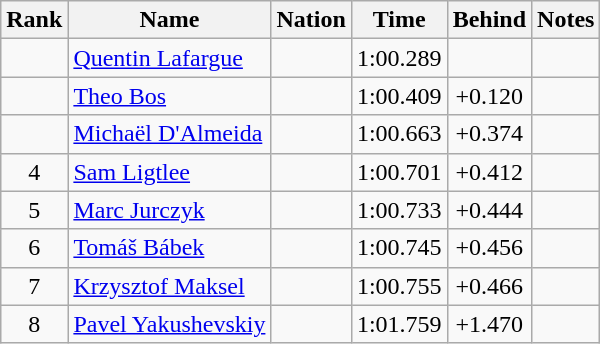<table class="wikitable sortable" style="text-align:center">
<tr>
<th>Rank</th>
<th>Name</th>
<th>Nation</th>
<th>Time</th>
<th>Behind</th>
<th>Notes</th>
</tr>
<tr>
<td></td>
<td align=left><a href='#'>Quentin Lafargue</a></td>
<td align=left></td>
<td>1:00.289</td>
<td></td>
<td></td>
</tr>
<tr>
<td></td>
<td align=left><a href='#'>Theo Bos</a></td>
<td align=left></td>
<td>1:00.409</td>
<td>+0.120</td>
<td></td>
</tr>
<tr>
<td></td>
<td align=left><a href='#'>Michaël D'Almeida</a></td>
<td align=left></td>
<td>1:00.663</td>
<td>+0.374</td>
<td></td>
</tr>
<tr>
<td>4</td>
<td align=left><a href='#'>Sam Ligtlee</a></td>
<td align=left></td>
<td>1:00.701</td>
<td>+0.412</td>
<td></td>
</tr>
<tr>
<td>5</td>
<td align=left><a href='#'>Marc Jurczyk</a></td>
<td align=left></td>
<td>1:00.733</td>
<td>+0.444</td>
<td></td>
</tr>
<tr>
<td>6</td>
<td align=left><a href='#'>Tomáš Bábek</a></td>
<td align=left></td>
<td>1:00.745</td>
<td>+0.456</td>
<td></td>
</tr>
<tr>
<td>7</td>
<td align=left><a href='#'>Krzysztof Maksel</a></td>
<td align=left></td>
<td>1:00.755</td>
<td>+0.466</td>
<td></td>
</tr>
<tr>
<td>8</td>
<td align=left><a href='#'>Pavel Yakushevskiy</a></td>
<td align=left></td>
<td>1:01.759</td>
<td>+1.470</td>
<td></td>
</tr>
</table>
